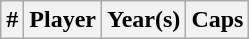<table class="wikitable sortable">
<tr>
<th width=>#</th>
<th width=>Player</th>
<th width=>Year(s)</th>
<th width=>Caps<br></th>
</tr>
</table>
